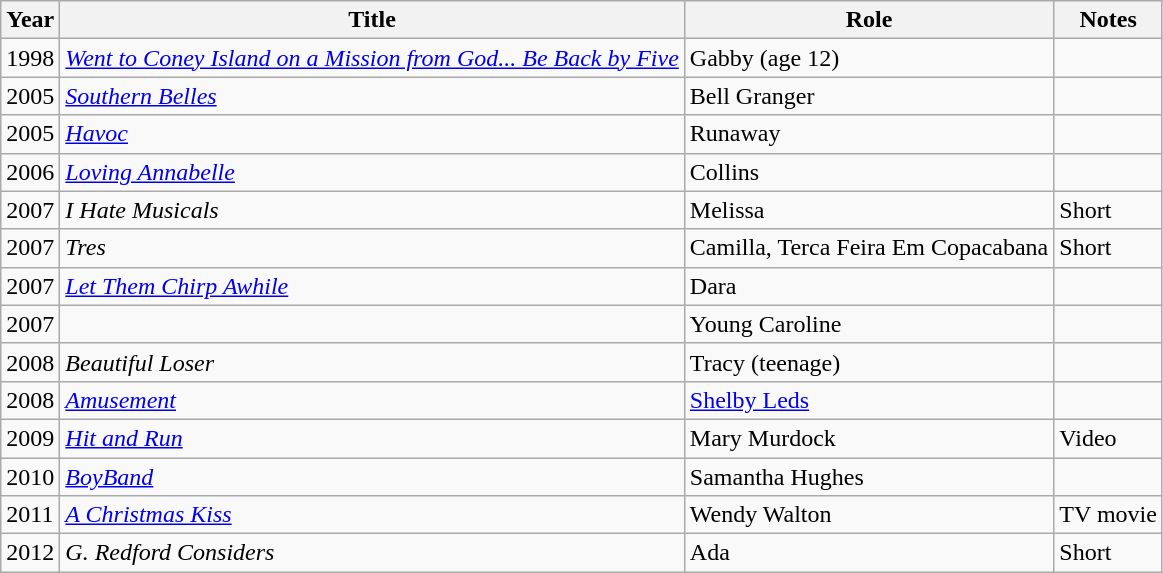<table class="wikitable sortable">
<tr>
<th>Year</th>
<th>Title</th>
<th>Role</th>
<th class="unsortable">Notes</th>
</tr>
<tr>
<td>1998</td>
<td><em><a href='#'>Went to Coney Island on a Mission from God... Be Back by Five</a></em></td>
<td>Gabby (age 12)</td>
<td></td>
</tr>
<tr>
<td>2005</td>
<td><em><a href='#'>Southern Belles</a></em></td>
<td>Bell Granger</td>
<td></td>
</tr>
<tr>
<td>2005</td>
<td><em><a href='#'>Havoc</a></em></td>
<td>Runaway</td>
<td></td>
</tr>
<tr>
<td>2006</td>
<td><em><a href='#'>Loving Annabelle</a></em></td>
<td>Collins</td>
<td></td>
</tr>
<tr>
<td>2007</td>
<td><em>I Hate Musicals</em></td>
<td>Melissa</td>
<td>Short</td>
</tr>
<tr>
<td>2007</td>
<td><em>Tres</em></td>
<td>Camilla, Terca Feira Em Copacabana</td>
<td>Short</td>
</tr>
<tr>
<td>2007</td>
<td><em><a href='#'>Let Them Chirp Awhile</a></em></td>
<td>Dara</td>
<td></td>
</tr>
<tr>
<td>2007</td>
<td><em></em></td>
<td>Young Caroline</td>
<td></td>
</tr>
<tr>
<td>2008</td>
<td><em>Beautiful Loser</em></td>
<td>Tracy (teenage)</td>
<td></td>
</tr>
<tr>
<td>2008</td>
<td><em><a href='#'>Amusement</a></em></td>
<td><a href='#'>Shelby Leds</a></td>
<td></td>
</tr>
<tr>
<td>2009</td>
<td><em><a href='#'>Hit and Run</a></em></td>
<td>Mary Murdock</td>
<td>Video</td>
</tr>
<tr>
<td>2010</td>
<td><em><a href='#'>BoyBand</a></em></td>
<td>Samantha Hughes</td>
</tr>
<tr>
<td>2011</td>
<td><em><a href='#'>A Christmas Kiss</a></em></td>
<td>Wendy Walton</td>
<td>TV movie</td>
</tr>
<tr>
<td>2012</td>
<td><em>G. Redford Considers</em></td>
<td>Ada</td>
<td>Short</td>
</tr>
</table>
